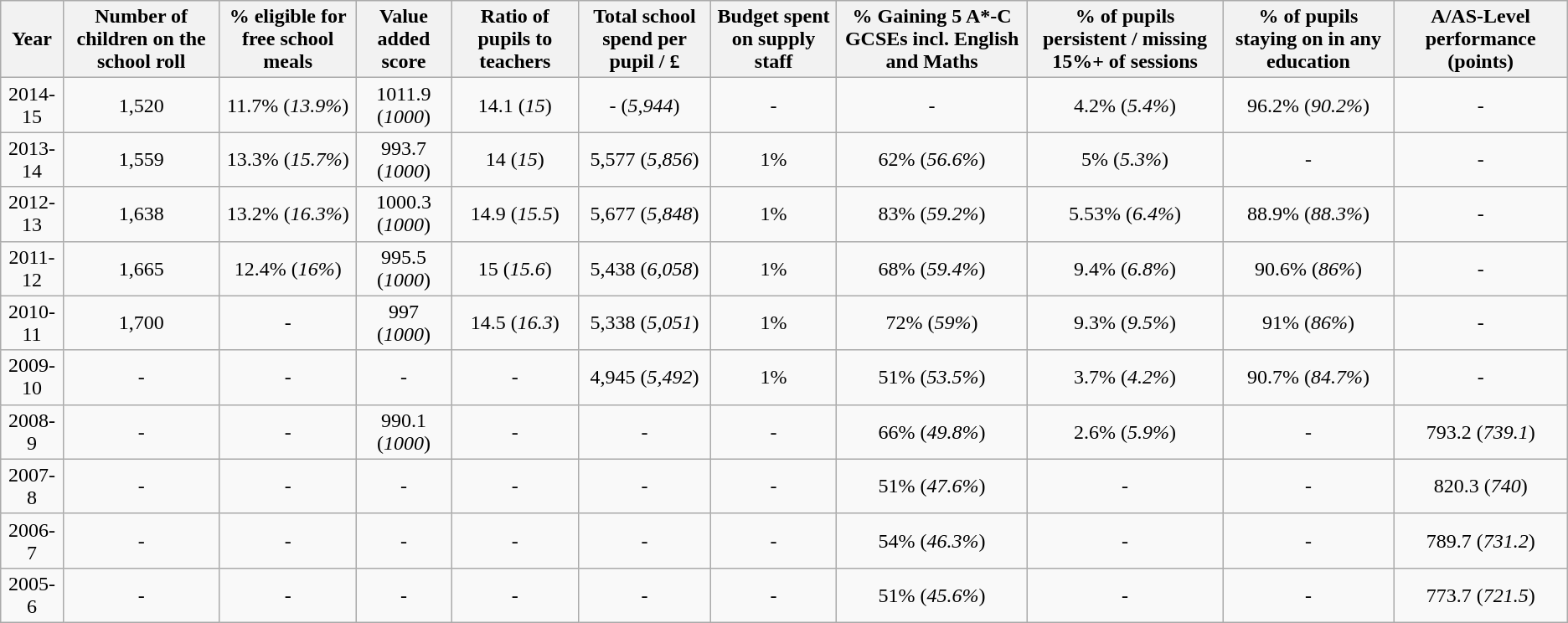<table class="wikitable" border="1"| style = "text-align:center;">
<tr>
<th>Year</th>
<th>Number of children on the school roll</th>
<th>% eligible for free school meals</th>
<th>Value added score</th>
<th>Ratio of pupils to teachers</th>
<th>Total school spend per pupil / £</th>
<th>Budget spent on supply staff</th>
<th>% Gaining 5 A*-C GCSEs incl. English and Maths</th>
<th>% of pupils persistent / missing 15%+ of sessions</th>
<th>% of pupils staying on in any education</th>
<th>A/AS-Level performance (points)</th>
</tr>
<tr>
<td>2014-15</td>
<td>1,520</td>
<td>11.7% (<em>13.9%</em>)</td>
<td>1011.9 (<em>1000</em>)</td>
<td>14.1 (<em>15</em>)</td>
<td>- (<em>5,944</em>)</td>
<td>-</td>
<td>-</td>
<td>4.2% (<em>5.4%</em>)</td>
<td>96.2% (<em>90.2%</em>)</td>
<td>-</td>
</tr>
<tr>
<td>2013-14</td>
<td>1,559</td>
<td>13.3% (<em>15.7%</em>)</td>
<td>993.7 (<em>1000</em>)</td>
<td>14 (<em>15</em>)</td>
<td>5,577 (<em>5,856</em>)</td>
<td>1%</td>
<td>62% (<em>56.6%</em>)</td>
<td>5% (<em>5.3%</em>)</td>
<td>-</td>
<td>-</td>
</tr>
<tr>
<td>2012-13</td>
<td>1,638</td>
<td>13.2% (<em>16.3%</em>)</td>
<td>1000.3 (<em>1000</em>)</td>
<td>14.9 (<em>15.5</em>)</td>
<td>5,677 (<em>5,848</em>)</td>
<td>1%</td>
<td>83% (<em>59.2%</em>)</td>
<td>5.53% (<em>6.4%</em>)</td>
<td>88.9% (<em>88.3%</em>)</td>
<td>-</td>
</tr>
<tr>
<td>2011-12</td>
<td>1,665</td>
<td>12.4% (<em>16%</em>)</td>
<td>995.5 (<em>1000</em>)</td>
<td>15 (<em>15.6</em>)</td>
<td>5,438 (<em>6,058</em>)</td>
<td>1%</td>
<td>68% (<em>59.4%</em>)</td>
<td>9.4% (<em>6.8%</em>)</td>
<td>90.6% (<em>86%</em>)</td>
<td>-</td>
</tr>
<tr>
<td>2010-11</td>
<td>1,700</td>
<td>-</td>
<td>997 (<em>1000</em>)</td>
<td>14.5 (<em>16.3</em>)</td>
<td>5,338 (<em>5,051</em>)</td>
<td>1%</td>
<td>72% (<em>59%</em>)</td>
<td>9.3% (<em>9.5%</em>)</td>
<td>91% (<em>86%</em>)</td>
<td>-</td>
</tr>
<tr>
<td>2009-10</td>
<td>-</td>
<td>-</td>
<td>-</td>
<td>-</td>
<td>4,945 (<em>5,492</em>)</td>
<td>1%</td>
<td>51% (<em>53.5%</em>)</td>
<td>3.7% (<em>4.2%</em>)</td>
<td>90.7% (<em>84.7%</em>)</td>
<td>-</td>
</tr>
<tr>
<td>2008-9</td>
<td>-</td>
<td>-</td>
<td>990.1 (<em>1000</em>)</td>
<td>-</td>
<td>-</td>
<td>-</td>
<td>66% (<em>49.8%</em>)</td>
<td>2.6% (<em>5.9%</em>)</td>
<td>-</td>
<td>793.2 (<em>739.1</em>)</td>
</tr>
<tr>
<td>2007-8</td>
<td>-</td>
<td>-</td>
<td>-</td>
<td>-</td>
<td>-</td>
<td>-</td>
<td>51% (<em>47.6%</em>)</td>
<td>-</td>
<td>-</td>
<td>820.3 (<em>740</em>)</td>
</tr>
<tr>
<td>2006-7</td>
<td>-</td>
<td>-</td>
<td>-</td>
<td>-</td>
<td>-</td>
<td>-</td>
<td>54% (<em>46.3%</em>)</td>
<td>-</td>
<td>-</td>
<td>789.7 (<em>731.2</em>)</td>
</tr>
<tr>
<td>2005-6</td>
<td>-</td>
<td>-</td>
<td>-</td>
<td>-</td>
<td>-</td>
<td>-</td>
<td>51% (<em>45.6%</em>)</td>
<td>-</td>
<td>-</td>
<td>773.7 (<em>721.5</em>)</td>
</tr>
</table>
